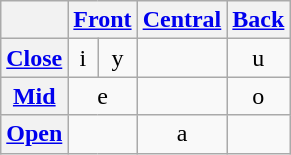<table class="wikitable" style="text-align:center">
<tr>
<th></th>
<th colspan="2"><a href='#'>Front</a></th>
<th><a href='#'>Central</a></th>
<th><a href='#'>Back</a></th>
</tr>
<tr>
<th><a href='#'>Close</a></th>
<td>i</td>
<td>y</td>
<td></td>
<td>u</td>
</tr>
<tr>
<th><a href='#'>Mid</a></th>
<td colspan="2">e</td>
<td></td>
<td>o</td>
</tr>
<tr>
<th><a href='#'>Open</a></th>
<td colspan="2"></td>
<td>a</td>
<td></td>
</tr>
</table>
